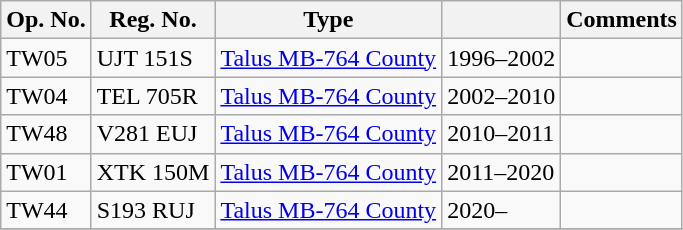<table class="wikitable">
<tr>
<th>Op. No.</th>
<th>Reg. No.</th>
<th>Type</th>
<th></th>
<th>Comments</th>
</tr>
<tr>
<td>TW05</td>
<td>UJT 151S</td>
<td><a href='#'>Talus MB-764 County</a></td>
<td>1996–2002</td>
<td></td>
</tr>
<tr>
<td>TW04</td>
<td>TEL 705R</td>
<td><a href='#'>Talus MB-764 County</a></td>
<td>2002–2010</td>
<td></td>
</tr>
<tr>
<td>TW48</td>
<td>V281 EUJ</td>
<td><a href='#'>Talus MB-764 County</a></td>
<td>2010–2011</td>
<td></td>
</tr>
<tr>
<td>TW01</td>
<td>XTK 150M</td>
<td><a href='#'>Talus MB-764 County</a></td>
<td>2011–2020</td>
<td></td>
</tr>
<tr>
<td>TW44</td>
<td>S193 RUJ</td>
<td><a href='#'>Talus MB-764 County</a></td>
<td>2020–</td>
<td></td>
</tr>
<tr>
</tr>
</table>
